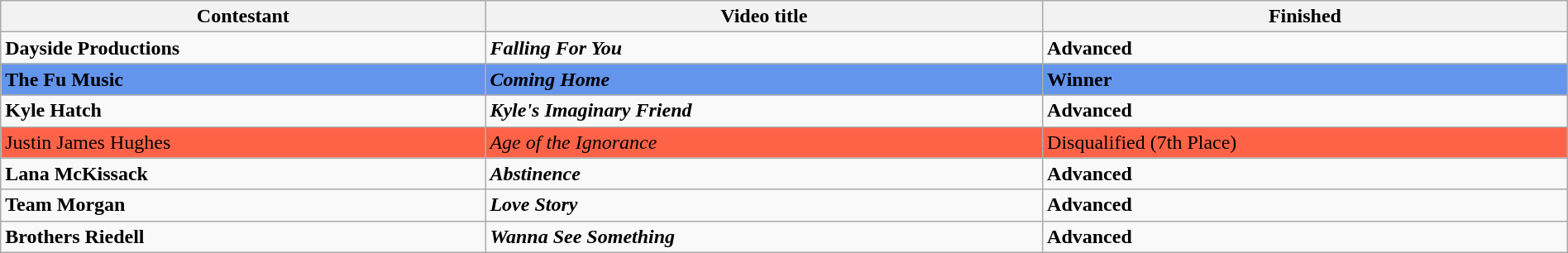<table class="wikitable" width="100%">
<tr>
<th>Contestant</th>
<th>Video title</th>
<th>Finished</th>
</tr>
<tr>
<td><strong>Dayside Productions</strong></td>
<td><strong><em>Falling For You</em></strong></td>
<td><strong>Advanced</strong></td>
</tr>
<tr>
<td style="background:cornflowerblue; color:black;"><strong>The Fu Music</strong></td>
<td style="background:cornflowerblue; color:black;"><strong><em>Coming Home</em></strong></td>
<td style="background:cornflowerblue; color:black;"><strong>Winner</strong></td>
</tr>
<tr>
<td><strong>Kyle Hatch</strong></td>
<td><strong><em>Kyle's Imaginary Friend</em></strong></td>
<td><strong>Advanced</strong></td>
</tr>
<tr>
<td style="background:tomato; color:black;">Justin James Hughes</td>
<td style="background:tomato; color:black;"><em>Age of the Ignorance</em></td>
<td style="background:tomato; color:black;">Disqualified (7th Place)</td>
</tr>
<tr>
<td><strong>Lana McKissack</strong></td>
<td><strong><em>Abstinence</em></strong></td>
<td><strong>Advanced</strong></td>
</tr>
<tr>
<td><strong>Team Morgan</strong></td>
<td><strong><em>Love Story</em></strong></td>
<td><strong>Advanced</strong></td>
</tr>
<tr>
<td><strong>Brothers Riedell</strong></td>
<td><strong><em>Wanna See Something</em></strong></td>
<td><strong>Advanced</strong></td>
</tr>
</table>
